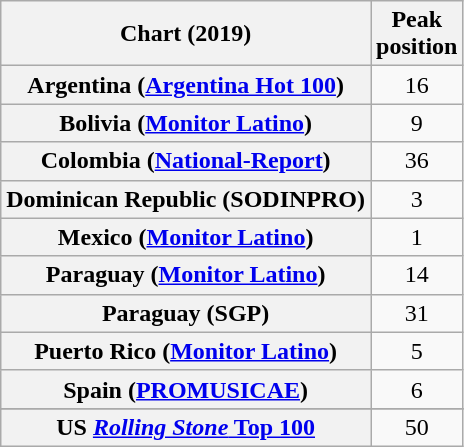<table class="wikitable sortable plainrowheaders" style="text-align:center">
<tr>
<th scope="col">Chart (2019)</th>
<th scope="col">Peak<br>position</th>
</tr>
<tr>
<th scope="row">Argentina (<a href='#'>Argentina Hot 100</a>)</th>
<td>16</td>
</tr>
<tr>
<th scope="row">Bolivia (<a href='#'>Monitor Latino</a>)</th>
<td>9</td>
</tr>
<tr>
<th scope="row">Colombia (<a href='#'>National-Report</a>)</th>
<td>36</td>
</tr>
<tr>
<th scope="row">Dominican Republic (SODINPRO)</th>
<td>3</td>
</tr>
<tr>
<th scope="row">Mexico (<a href='#'>Monitor Latino</a>)</th>
<td>1</td>
</tr>
<tr>
<th scope="row">Paraguay (<a href='#'>Monitor Latino</a>)</th>
<td>14</td>
</tr>
<tr>
<th scope="row">Paraguay (SGP)</th>
<td>31</td>
</tr>
<tr>
<th scope="row">Puerto Rico (<a href='#'>Monitor Latino</a>)</th>
<td>5</td>
</tr>
<tr>
<th scope="row">Spain (<a href='#'>PROMUSICAE</a>)</th>
<td>6</td>
</tr>
<tr>
</tr>
<tr>
</tr>
<tr>
</tr>
<tr>
</tr>
<tr>
<th scope="row">US <a href='#'><em>Rolling Stone</em> Top 100</a></th>
<td>50</td>
</tr>
</table>
